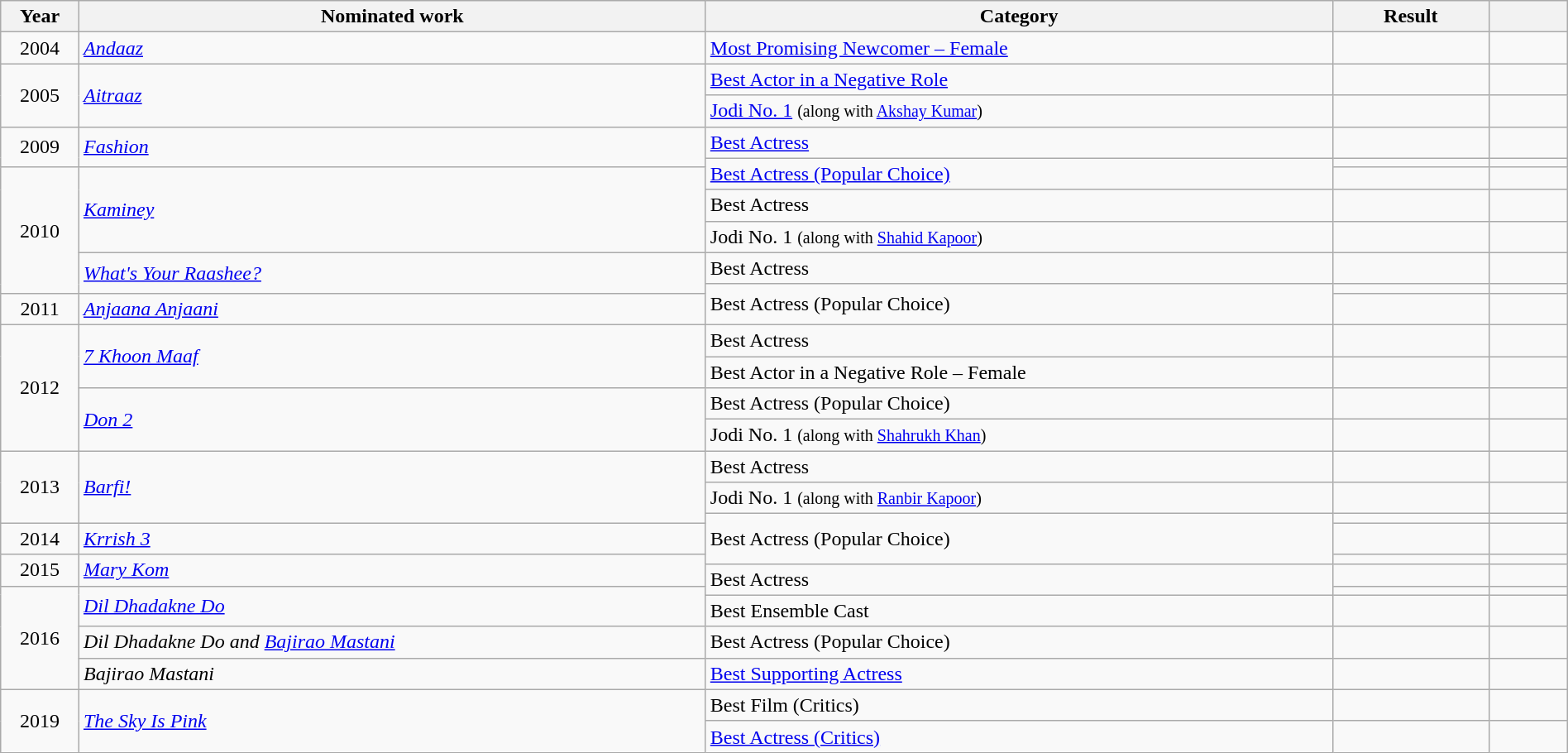<table class="wikitable sortable" width=100%>
<tr>
<th width=5%>Year</th>
<th width=40%>Nominated work</th>
<th width=40%>Category</th>
<th width=10%>Result</th>
<th width=5%></th>
</tr>
<tr>
<td rowspan="1" style="text-align:center;">2004</td>
<td rowspan="1" style="text-align:left;"><em><a href='#'>Andaaz</a></em></td>
<td><a href='#'>Most Promising Newcomer – Female</a></td>
<td></td>
<td style="text-align:center;"></td>
</tr>
<tr>
<td rowspan="2" style="text-align:center;">2005</td>
<td rowspan="2" style="text-align:left;"><em><a href='#'>Aitraaz</a></em></td>
<td><a href='#'>Best Actor in a Negative Role</a></td>
<td></td>
<td style="text-align:center;"></td>
</tr>
<tr>
<td><a href='#'>Jodi No. 1</a> <small>(along with <a href='#'>Akshay Kumar</a>)</small></td>
<td></td>
<td style="text-align:center;"></td>
</tr>
<tr>
<td rowspan="2" style="text-align:center;">2009</td>
<td rowspan="2" style="text-align:left;"><em><a href='#'>Fashion</a></em></td>
<td><a href='#'>Best Actress</a></td>
<td></td>
<td style="text-align:center;"></td>
</tr>
<tr>
<td rowspan="2"><a href='#'>Best Actress (Popular Choice)</a></td>
<td></td>
<td style="text-align:center;"></td>
</tr>
<tr>
<td rowspan="5" style="text-align:center;">2010</td>
<td rowspan="3" style="text-align:left;"><em><a href='#'>Kaminey</a></em></td>
<td></td>
<td style="text-align:center;"></td>
</tr>
<tr>
<td>Best Actress</td>
<td></td>
<td style="text-align:center;"></td>
</tr>
<tr>
<td>Jodi No. 1 <small>(along with <a href='#'>Shahid Kapoor</a>)</small></td>
<td></td>
<td style="text-align:center;"></td>
</tr>
<tr>
<td rowspan="2" style="text-align:left;"><em><a href='#'>What's Your Raashee?</a></em></td>
<td>Best Actress</td>
<td></td>
<td style="text-align:center;"></td>
</tr>
<tr>
<td rowspan="2">Best Actress (Popular Choice)</td>
<td></td>
<td style="text-align:center;"></td>
</tr>
<tr>
<td style="text-align:center;">2011</td>
<td style="text-align:left;"><em><a href='#'>Anjaana Anjaani</a></em></td>
<td></td>
<td style="text-align:center;"></td>
</tr>
<tr>
<td rowspan="4" style="text-align:center;">2012</td>
<td rowspan="2" style="text-align:left;"><em><a href='#'>7 Khoon Maaf</a></em></td>
<td>Best Actress</td>
<td></td>
<td style="text-align:center;"></td>
</tr>
<tr>
<td>Best Actor in a Negative Role – Female</td>
<td></td>
<td style="text-align:center;"></td>
</tr>
<tr>
<td rowspan="2" style="text-align:left;"><em><a href='#'>Don 2</a></em></td>
<td>Best Actress (Popular Choice)</td>
<td></td>
<td style="text-align:center;"></td>
</tr>
<tr>
<td>Jodi No. 1 <small>(along with <a href='#'>Shahrukh Khan</a>)</small></td>
<td></td>
<td style="text-align:center;"></td>
</tr>
<tr>
<td rowspan="3" style="text-align:center;">2013</td>
<td rowspan="3" style="text-align:left;"><em><a href='#'>Barfi!</a></em></td>
<td>Best Actress</td>
<td></td>
<td style="text-align:center;"></td>
</tr>
<tr>
<td>Jodi No. 1 <small>(along with <a href='#'>Ranbir Kapoor</a>)</small></td>
<td></td>
<td style="text-align:center;"></td>
</tr>
<tr>
<td rowspan="3">Best Actress (Popular Choice)</td>
<td></td>
<td style="text-align:center;"></td>
</tr>
<tr>
<td style="text-align:center;">2014</td>
<td style="text-align:left;"><em><a href='#'>Krrish 3</a></em></td>
<td></td>
<td style="text-align:center;"></td>
</tr>
<tr>
<td rowspan="2" style="text-align:center;">2015</td>
<td rowspan="2" style="text-align:left;"><em><a href='#'>Mary Kom</a></em></td>
<td></td>
<td style="text-align:center;"></td>
</tr>
<tr>
<td rowspan="2">Best Actress</td>
<td></td>
<td style="text-align:center;"></td>
</tr>
<tr>
<td rowspan="4" style="text-align:center;">2016</td>
<td rowspan="2" style="text-align:left;"><em><a href='#'>Dil Dhadakne Do</a></em></td>
<td></td>
<td style="text-align:center;"></td>
</tr>
<tr>
<td>Best Ensemble Cast</td>
<td></td>
<td style="text-align:center;"></td>
</tr>
<tr>
<td style="text-align:left;"><em>Dil Dhadakne Do and <a href='#'>Bajirao Mastani</a></em></td>
<td>Best Actress (Popular Choice)</td>
<td></td>
<td style="text-align:center;"></td>
</tr>
<tr>
<td style="text-align:left;"><em>Bajirao Mastani</em></td>
<td><a href='#'>Best Supporting Actress</a></td>
<td></td>
<td style="text-align:center;"></td>
</tr>
<tr>
<td rowspan="2" style="text-align:center;">2019</td>
<td rowspan="2" style="text-align:left;"><em><a href='#'>The Sky Is Pink</a></em></td>
<td>Best Film (Critics)</td>
<td></td>
<td style="text-align:center;"></td>
</tr>
<tr>
<td><a href='#'>Best Actress (Critics)</a></td>
<td></td>
<td style="text-align:center;"></td>
</tr>
</table>
